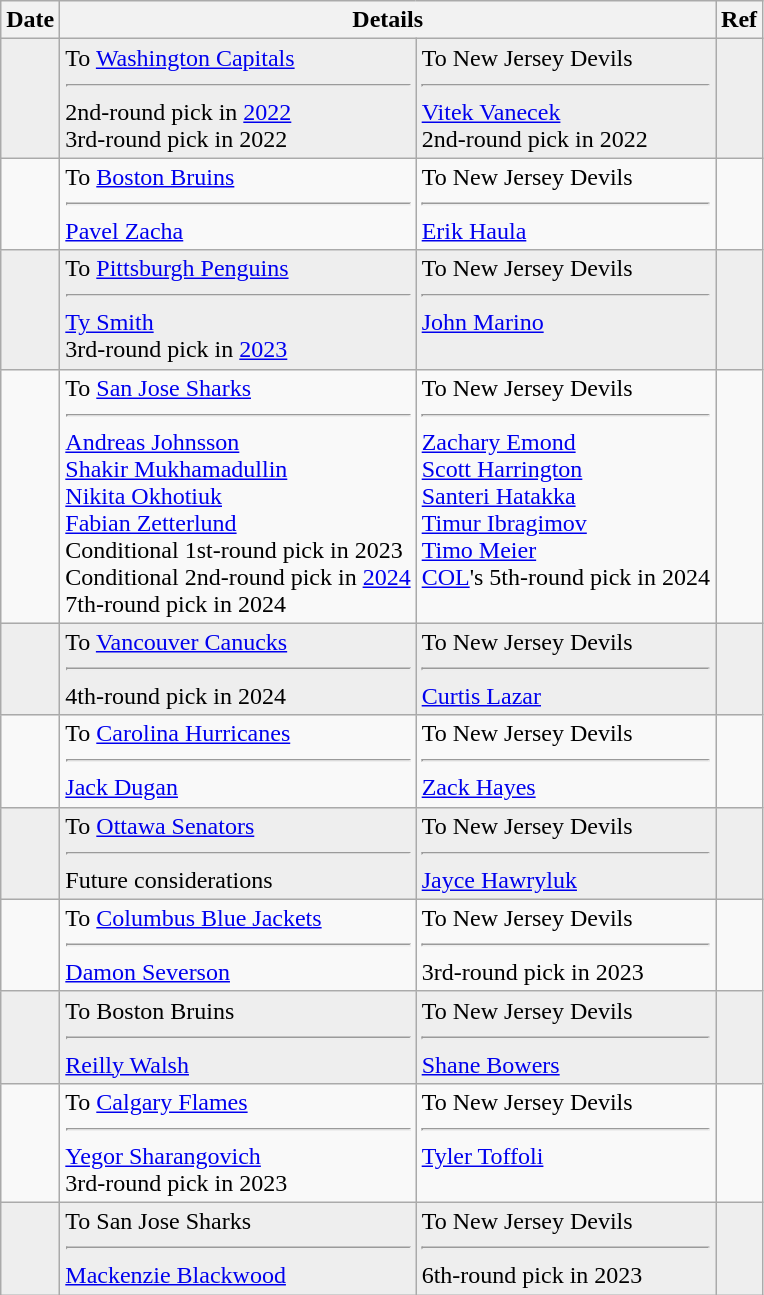<table class="wikitable">
<tr>
<th>Date</th>
<th colspan="2">Details</th>
<th>Ref</th>
</tr>
<tr style="background:#eee;">
<td></td>
<td valign="top">To <a href='#'>Washington Capitals</a><hr>2nd-round pick in <a href='#'>2022</a><br>3rd-round pick in 2022</td>
<td valign="top">To New Jersey Devils<hr><a href='#'>Vitek Vanecek</a><br>2nd-round pick in 2022</td>
<td></td>
</tr>
<tr>
<td></td>
<td valign="top">To <a href='#'>Boston Bruins</a><hr><a href='#'>Pavel Zacha</a></td>
<td valign="top">To New Jersey Devils<hr><a href='#'>Erik Haula</a></td>
<td></td>
</tr>
<tr style="background:#eee;">
<td></td>
<td valign="top">To <a href='#'>Pittsburgh Penguins</a><hr><a href='#'>Ty Smith</a><br>3rd-round pick in <a href='#'>2023</a></td>
<td valign="top">To New Jersey Devils<hr><a href='#'>John Marino</a></td>
<td></td>
</tr>
<tr>
<td></td>
<td valign="top">To <a href='#'>San Jose Sharks</a><hr><a href='#'>Andreas Johnsson</a><br><a href='#'>Shakir Mukhamadullin</a><br><a href='#'>Nikita Okhotiuk</a><br><a href='#'>Fabian Zetterlund</a><br>Conditional 1st-round pick in 2023<br>Conditional 2nd-round pick in <a href='#'>2024</a><br>7th-round pick in 2024</td>
<td valign="top">To New Jersey Devils<hr><a href='#'>Zachary Emond</a><br><a href='#'>Scott Harrington</a><br><a href='#'>Santeri Hatakka</a><br><a href='#'>Timur Ibragimov</a><br><a href='#'>Timo Meier</a><br><a href='#'>COL</a>'s 5th-round pick in 2024</td>
<td></td>
</tr>
<tr style="background:#eee;">
<td></td>
<td valign="top">To <a href='#'>Vancouver Canucks</a><hr>4th-round pick in 2024</td>
<td valign="top">To New Jersey Devils<hr><a href='#'>Curtis Lazar</a></td>
<td></td>
</tr>
<tr>
<td></td>
<td valign="top">To <a href='#'>Carolina Hurricanes</a><hr><a href='#'>Jack Dugan</a></td>
<td valign="top">To New Jersey Devils<hr><a href='#'>Zack Hayes</a></td>
<td></td>
</tr>
<tr style="background:#eee;">
<td></td>
<td valign="top">To <a href='#'>Ottawa Senators</a><hr>Future considerations</td>
<td valign="top">To New Jersey Devils<hr><a href='#'>Jayce Hawryluk</a></td>
<td></td>
</tr>
<tr>
<td></td>
<td valign="top">To <a href='#'>Columbus Blue Jackets</a><hr><a href='#'>Damon Severson</a></td>
<td valign="top">To New Jersey Devils<hr>3rd-round pick in 2023</td>
<td></td>
</tr>
<tr style="background:#eee;">
<td></td>
<td valign="top">To Boston Bruins<hr><a href='#'>Reilly Walsh</a></td>
<td valign="top">To New Jersey Devils<hr><a href='#'>Shane Bowers</a></td>
<td></td>
</tr>
<tr>
<td></td>
<td valign="top">To <a href='#'>Calgary Flames</a><hr><a href='#'>Yegor Sharangovich</a><br>3rd-round pick in 2023</td>
<td valign="top">To New Jersey Devils<hr><a href='#'>Tyler Toffoli</a></td>
<td></td>
</tr>
<tr style="background:#eee;">
<td></td>
<td valign="top">To San Jose Sharks<hr><a href='#'>Mackenzie Blackwood</a></td>
<td valign="top">To New Jersey Devils<hr>6th-round pick in 2023</td>
<td></td>
</tr>
</table>
